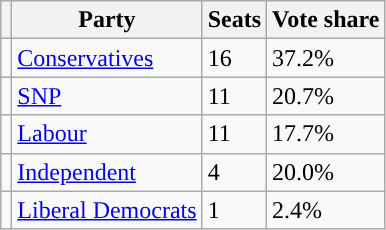<table class="wikitable">
<tr>
<th></th>
<th scope="col">Party</th>
<th scope="col">Seats</th>
<th scope="col">Vote share</th>
</tr>
<tr>
<td style="background-color: "></td>
<td scope="row"><a href='#'>Conservatives</a></td>
<td>16</td>
<td>37.2%</td>
</tr>
<tr>
<td style="background-color: "></td>
<td scope="row"><a href='#'>SNP</a></td>
<td>11</td>
<td>20.7%</td>
</tr>
<tr>
<td style="background-color: "></td>
<td scope="row"><a href='#'>Labour</a></td>
<td>11</td>
<td>17.7%</td>
</tr>
<tr>
<td style="background-color: "></td>
<td scope="row"><a href='#'>Independent</a></td>
<td>4</td>
<td>20.0%</td>
</tr>
<tr>
<td style="background-color: "></td>
<td scope="row"><a href='#'>Liberal Democrats</a></td>
<td>1</td>
<td>2.4%</td>
</tr>
</table>
